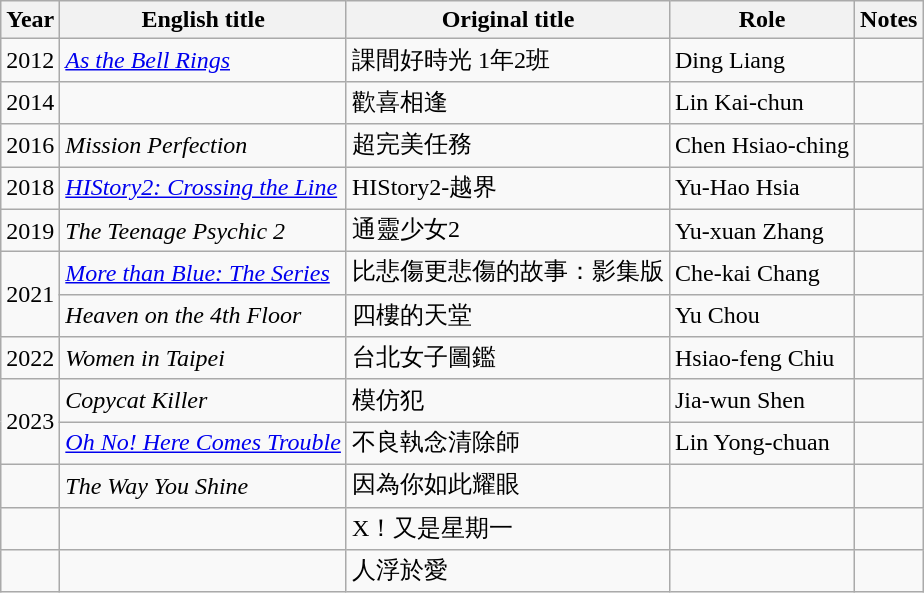<table class="wikitable sortable">
<tr>
<th>Year</th>
<th>English title</th>
<th>Original title</th>
<th>Role</th>
<th class="unsortable">Notes</th>
</tr>
<tr>
<td>2012</td>
<td><em><a href='#'>As the Bell Rings</a></em></td>
<td>課間好時光 1年2班</td>
<td>Ding Liang</td>
<td></td>
</tr>
<tr>
<td>2014</td>
<td></td>
<td>歡喜相逢</td>
<td>Lin Kai-chun</td>
<td></td>
</tr>
<tr>
<td>2016</td>
<td><em>Mission Perfection</em></td>
<td>超完美任務</td>
<td>Chen Hsiao-ching</td>
<td></td>
</tr>
<tr>
<td>2018</td>
<td><em><a href='#'>HIStory2: Crossing the Line</a></em></td>
<td>HIStory2-越界</td>
<td>Yu-Hao Hsia</td>
<td></td>
</tr>
<tr>
<td>2019</td>
<td><em>The Teenage Psychic 2</em></td>
<td>通靈少女2</td>
<td>Yu-xuan Zhang</td>
<td></td>
</tr>
<tr>
<td rowspan="2">2021</td>
<td><em><a href='#'>More than Blue: The Series</a></em></td>
<td>比悲傷更悲傷的故事：影集版</td>
<td>Che-kai Chang</td>
<td></td>
</tr>
<tr>
<td><em>Heaven on the 4th Floor</em></td>
<td>四樓的天堂</td>
<td>Yu Chou</td>
<td></td>
</tr>
<tr>
<td>2022</td>
<td><em>Women in Taipei</em></td>
<td>台北女子圖鑑</td>
<td>Hsiao-feng Chiu</td>
<td></td>
</tr>
<tr>
<td rowspan="2">2023</td>
<td><em>Copycat Killer</em></td>
<td>模仿犯</td>
<td>Jia-wun Shen</td>
<td></td>
</tr>
<tr>
<td><a href='#'><em>Oh No! Here Comes Trouble</em></a></td>
<td>不良執念清除師</td>
<td>Lin Yong-chuan</td>
<td></td>
</tr>
<tr>
<td></td>
<td><em>The Way You Shine</em></td>
<td>因為你如此耀眼</td>
<td></td>
<td></td>
</tr>
<tr>
<td></td>
<td></td>
<td>X！又是星期一</td>
<td></td>
<td></td>
</tr>
<tr>
<td></td>
<td></td>
<td>人浮於愛</td>
<td></td>
<td></td>
</tr>
</table>
